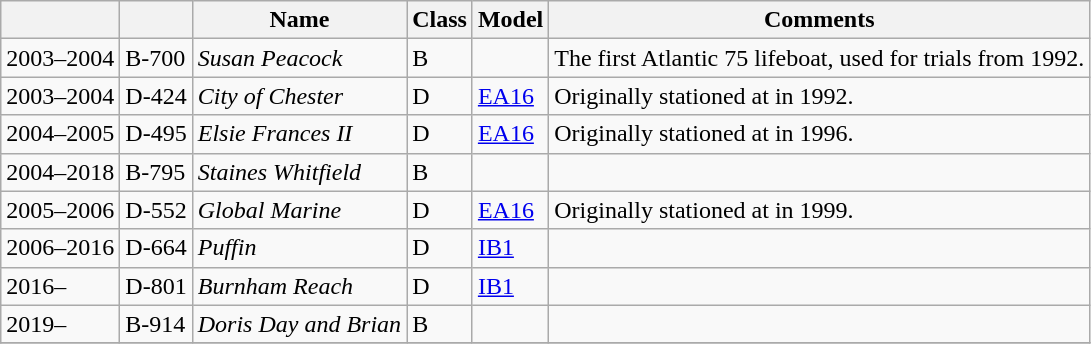<table class="wikitable sortable">
<tr>
<th></th>
<th></th>
<th>Name</th>
<th>Class</th>
<th>Model</th>
<th class=unsortable>Comments</th>
</tr>
<tr>
<td>2003–2004</td>
<td>B-700</td>
<td><em>Susan Peacock</em></td>
<td>B</td>
<td></td>
<td>The first Atlantic 75 lifeboat, used for trials from 1992.</td>
</tr>
<tr>
<td>2003–2004</td>
<td>D-424</td>
<td><em>City of Chester</em></td>
<td>D</td>
<td><a href='#'>EA16</a></td>
<td>Originally stationed at  in 1992.</td>
</tr>
<tr>
<td>2004–2005</td>
<td>D-495</td>
<td><em>Elsie Frances II</em></td>
<td>D</td>
<td><a href='#'>EA16</a></td>
<td>Originally stationed at  in 1996.</td>
</tr>
<tr>
<td>2004–2018</td>
<td>B-795</td>
<td><em>Staines Whitfield</em></td>
<td>B</td>
<td></td>
<td></td>
</tr>
<tr>
<td>2005–2006</td>
<td>D-552</td>
<td><em>Global Marine</em></td>
<td>D</td>
<td><a href='#'>EA16</a></td>
<td>Originally stationed at  in 1999.</td>
</tr>
<tr>
<td>2006–2016</td>
<td>D-664</td>
<td><em>Puffin</em></td>
<td>D</td>
<td><a href='#'>IB1</a></td>
<td></td>
</tr>
<tr>
<td>2016–</td>
<td>D-801</td>
<td><em>Burnham Reach</em></td>
<td>D</td>
<td><a href='#'>IB1</a></td>
<td></td>
</tr>
<tr>
<td>2019–</td>
<td>B-914</td>
<td><em>Doris Day and Brian</em></td>
<td>B</td>
<td></td>
<td></td>
</tr>
<tr>
</tr>
</table>
